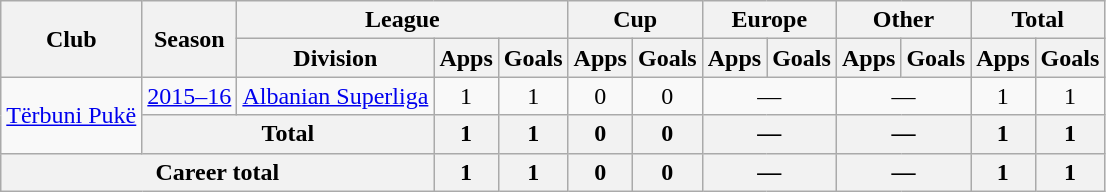<table class="wikitable" style="text-align: center;">
<tr>
<th rowspan="2">Club</th>
<th rowspan="2">Season</th>
<th colspan="3">League</th>
<th colspan="2">Cup</th>
<th colspan="2">Europe</th>
<th colspan="2">Other</th>
<th colspan="2">Total</th>
</tr>
<tr>
<th>Division</th>
<th>Apps</th>
<th>Goals</th>
<th>Apps</th>
<th>Goals</th>
<th>Apps</th>
<th>Goals</th>
<th>Apps</th>
<th>Goals</th>
<th>Apps</th>
<th>Goals</th>
</tr>
<tr>
<td rowspan="2" valign="center"><a href='#'>Tërbuni Pukë</a></td>
<td><a href='#'>2015–16</a></td>
<td rowspan="1" valign="center"><a href='#'>Albanian Superliga</a></td>
<td>1</td>
<td>1</td>
<td>0</td>
<td>0</td>
<td colspan="2">—</td>
<td colspan="2">—</td>
<td>1</td>
<td>1</td>
</tr>
<tr>
<th colspan="2">Total</th>
<th>1</th>
<th>1</th>
<th>0</th>
<th>0</th>
<th colspan="2">—</th>
<th colspan="2">—</th>
<th>1</th>
<th>1</th>
</tr>
<tr>
<th colspan="3">Career total</th>
<th>1</th>
<th>1</th>
<th>0</th>
<th>0</th>
<th colspan="2">—</th>
<th colspan="2">—</th>
<th>1</th>
<th>1</th>
</tr>
</table>
